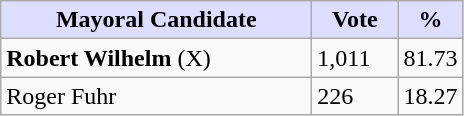<table class="wikitable">
<tr>
<th style="background:#ddf; width:200px;">Mayoral Candidate</th>
<th style="background:#ddf; width:50px;">Vote</th>
<th style="background:#ddf; width:30px;">%</th>
</tr>
<tr>
<td><strong>Robert Wilhelm</strong> (X)</td>
<td>1,011</td>
<td>81.73</td>
</tr>
<tr>
<td>Roger Fuhr</td>
<td>226</td>
<td>18.27</td>
</tr>
</table>
